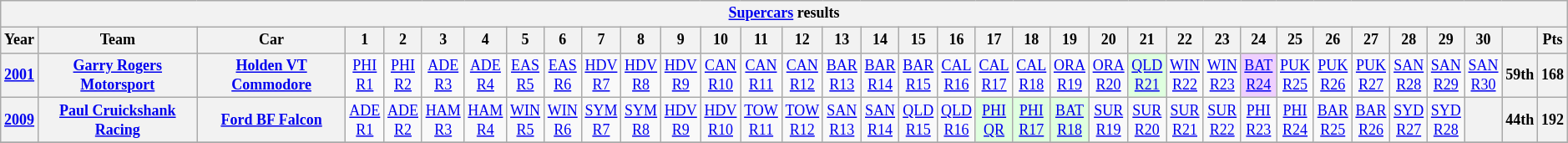<table class="wikitable" style="text-align:center; font-size:75%">
<tr>
<th colspan=45><a href='#'>Supercars</a> results</th>
</tr>
<tr>
<th>Year</th>
<th>Team</th>
<th>Car</th>
<th>1</th>
<th>2</th>
<th>3</th>
<th>4</th>
<th>5</th>
<th>6</th>
<th>7</th>
<th>8</th>
<th>9</th>
<th>10</th>
<th>11</th>
<th>12</th>
<th>13</th>
<th>14</th>
<th>15</th>
<th>16</th>
<th>17</th>
<th>18</th>
<th>19</th>
<th>20</th>
<th>21</th>
<th>22</th>
<th>23</th>
<th>24</th>
<th>25</th>
<th>26</th>
<th>27</th>
<th>28</th>
<th>29</th>
<th>30</th>
<th></th>
<th>Pts</th>
</tr>
<tr>
<th><a href='#'>2001</a></th>
<th><a href='#'>Garry Rogers Motorsport</a></th>
<th><a href='#'>Holden VT Commodore</a></th>
<td><a href='#'>PHI<br>R1</a></td>
<td><a href='#'>PHI<br>R2</a></td>
<td><a href='#'>ADE<br>R3</a></td>
<td><a href='#'>ADE<br>R4</a></td>
<td><a href='#'>EAS<br>R5</a></td>
<td><a href='#'>EAS<br>R6</a></td>
<td><a href='#'>HDV<br>R7</a></td>
<td><a href='#'>HDV<br>R8</a></td>
<td><a href='#'>HDV<br>R9</a></td>
<td><a href='#'>CAN<br>R10</a></td>
<td><a href='#'>CAN<br>R11</a></td>
<td><a href='#'>CAN<br>R12</a></td>
<td><a href='#'>BAR<br>R13</a></td>
<td><a href='#'>BAR<br>R14</a></td>
<td><a href='#'>BAR<br>R15</a></td>
<td><a href='#'>CAL<br>R16</a></td>
<td><a href='#'>CAL<br>R17</a></td>
<td><a href='#'>CAL<br>R18</a></td>
<td><a href='#'>ORA<br>R19</a></td>
<td><a href='#'>ORA<br>R20</a></td>
<td style="background:#DFFFDF;"><a href='#'>QLD<br>R21</a><br></td>
<td><a href='#'>WIN<br>R22</a></td>
<td><a href='#'>WIN<br>R23</a></td>
<td style="background:#EFCFFF;"><a href='#'>BAT<br>R24</a><br></td>
<td><a href='#'>PUK<br>R25</a></td>
<td><a href='#'>PUK<br>R26</a></td>
<td><a href='#'>PUK<br>R27</a></td>
<td><a href='#'>SAN<br>R28</a></td>
<td><a href='#'>SAN<br>R29</a></td>
<td><a href='#'>SAN<br>R30</a></td>
<th>59th</th>
<th>168</th>
</tr>
<tr>
<th><a href='#'>2009</a></th>
<th><a href='#'>Paul Cruickshank Racing</a></th>
<th><a href='#'>Ford BF Falcon</a></th>
<td><a href='#'>ADE<br>R1</a></td>
<td><a href='#'>ADE<br>R2</a></td>
<td><a href='#'>HAM<br>R3</a></td>
<td><a href='#'>HAM<br>R4</a></td>
<td><a href='#'>WIN<br>R5</a></td>
<td><a href='#'>WIN<br>R6</a></td>
<td><a href='#'>SYM<br>R7</a></td>
<td><a href='#'>SYM<br>R8</a></td>
<td><a href='#'>HDV<br>R9</a></td>
<td><a href='#'>HDV<br>R10</a></td>
<td><a href='#'>TOW<br>R11</a></td>
<td><a href='#'>TOW<br>R12</a></td>
<td><a href='#'>SAN<br>R13</a></td>
<td><a href='#'>SAN<br>R14</a></td>
<td><a href='#'>QLD<br>R15</a></td>
<td><a href='#'>QLD<br>R16</a></td>
<td style="background:#DFFFDF;"><a href='#'>PHI<br>QR</a><br></td>
<td style="background:#DFFFDF;"><a href='#'>PHI<br>R17</a><br></td>
<td style="background:#DFFFDF;"><a href='#'>BAT<br>R18</a><br></td>
<td><a href='#'>SUR<br>R19</a></td>
<td><a href='#'>SUR<br>R20</a></td>
<td><a href='#'>SUR<br>R21</a></td>
<td><a href='#'>SUR<br>R22</a></td>
<td><a href='#'>PHI<br>R23</a></td>
<td><a href='#'>PHI<br>R24</a></td>
<td><a href='#'>BAR<br>R25</a></td>
<td><a href='#'>BAR<br>R26</a></td>
<td><a href='#'>SYD<br>R27</a></td>
<td><a href='#'>SYD<br>R28</a></td>
<th></th>
<th>44th</th>
<th>192</th>
</tr>
<tr>
</tr>
</table>
